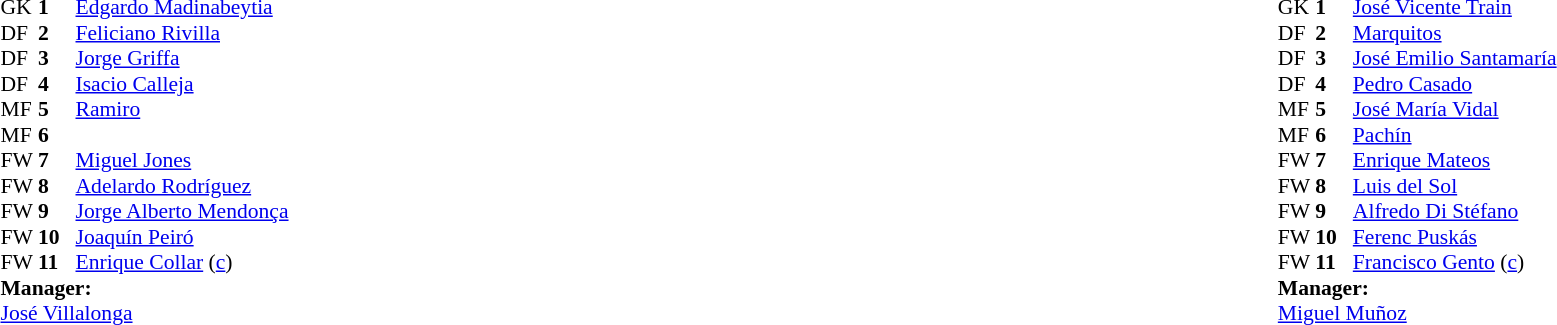<table width="100%">
<tr>
<td valign="top" width="50%"><br><table style="font-size: 90%" cellspacing="0" cellpadding="0">
<tr>
<td colspan="4"></td>
</tr>
<tr>
<th width="25"></th>
<th width="25"></th>
</tr>
<tr>
<td>GK</td>
<td><strong>1</strong></td>
<td> <a href='#'>Edgardo Madinabeytia</a></td>
</tr>
<tr>
<td>DF</td>
<td><strong>2</strong></td>
<td> <a href='#'>Feliciano Rivilla</a></td>
</tr>
<tr>
<td>DF</td>
<td><strong>3</strong></td>
<td> <a href='#'>Jorge Griffa</a></td>
</tr>
<tr>
<td>DF</td>
<td><strong>4</strong></td>
<td> <a href='#'>Isacio Calleja</a></td>
</tr>
<tr>
<td>MF</td>
<td><strong>5</strong></td>
<td> <a href='#'>Ramiro</a></td>
</tr>
<tr>
<td>MF</td>
<td><strong>6</strong></td>
<td> </td>
</tr>
<tr>
<td>FW</td>
<td><strong>7</strong></td>
<td> <a href='#'>Miguel Jones</a></td>
</tr>
<tr>
<td>FW</td>
<td><strong>8</strong></td>
<td> <a href='#'>Adelardo Rodríguez</a></td>
</tr>
<tr>
<td>FW</td>
<td><strong>9</strong></td>
<td> <a href='#'>Jorge Alberto Mendonça</a></td>
</tr>
<tr>
<td>FW</td>
<td><strong>10</strong></td>
<td> <a href='#'>Joaquín Peiró</a></td>
</tr>
<tr>
<td>FW</td>
<td><strong>11</strong></td>
<td> <a href='#'>Enrique Collar</a> (<a href='#'>c</a>)</td>
</tr>
<tr>
<td colspan=4><strong>Manager:</strong></td>
</tr>
<tr>
<td colspan="4"> <a href='#'>José Villalonga</a></td>
</tr>
</table>
</td>
<td valign="top" width="50%"><br><table style="font-size: 90%" cellspacing="0" cellpadding="0" align=center>
<tr>
<td colspan="4"></td>
</tr>
<tr>
<th width="25"></th>
<th width="25"></th>
</tr>
<tr>
<td>GK</td>
<td><strong>1</strong></td>
<td> <a href='#'>José Vicente Train</a></td>
</tr>
<tr>
<td>DF</td>
<td><strong>2</strong></td>
<td> <a href='#'>Marquitos</a></td>
</tr>
<tr>
<td>DF</td>
<td><strong>3</strong></td>
<td> <a href='#'>José Emilio Santamaría</a></td>
</tr>
<tr>
<td>DF</td>
<td><strong>4</strong></td>
<td> <a href='#'>Pedro Casado</a></td>
</tr>
<tr>
<td>MF</td>
<td><strong>5</strong></td>
<td> <a href='#'>José María Vidal</a></td>
</tr>
<tr>
<td>MF</td>
<td><strong>6</strong></td>
<td> <a href='#'>Pachín</a></td>
</tr>
<tr>
<td>FW</td>
<td><strong>7</strong></td>
<td> <a href='#'>Enrique Mateos</a></td>
</tr>
<tr>
<td>FW</td>
<td><strong>8</strong></td>
<td> <a href='#'>Luis del Sol</a></td>
</tr>
<tr>
<td>FW</td>
<td><strong>9</strong></td>
<td> <a href='#'>Alfredo Di Stéfano</a></td>
</tr>
<tr>
<td>FW</td>
<td><strong>10</strong></td>
<td> <a href='#'>Ferenc Puskás</a></td>
</tr>
<tr>
<td>FW</td>
<td><strong>11</strong></td>
<td> <a href='#'>Francisco Gento</a> (<a href='#'>c</a>)</td>
</tr>
<tr>
<td colspan=4><strong>Manager:</strong></td>
</tr>
<tr>
<td colspan="4"> <a href='#'>Miguel Muñoz</a></td>
</tr>
<tr>
</tr>
</table>
</td>
</tr>
</table>
